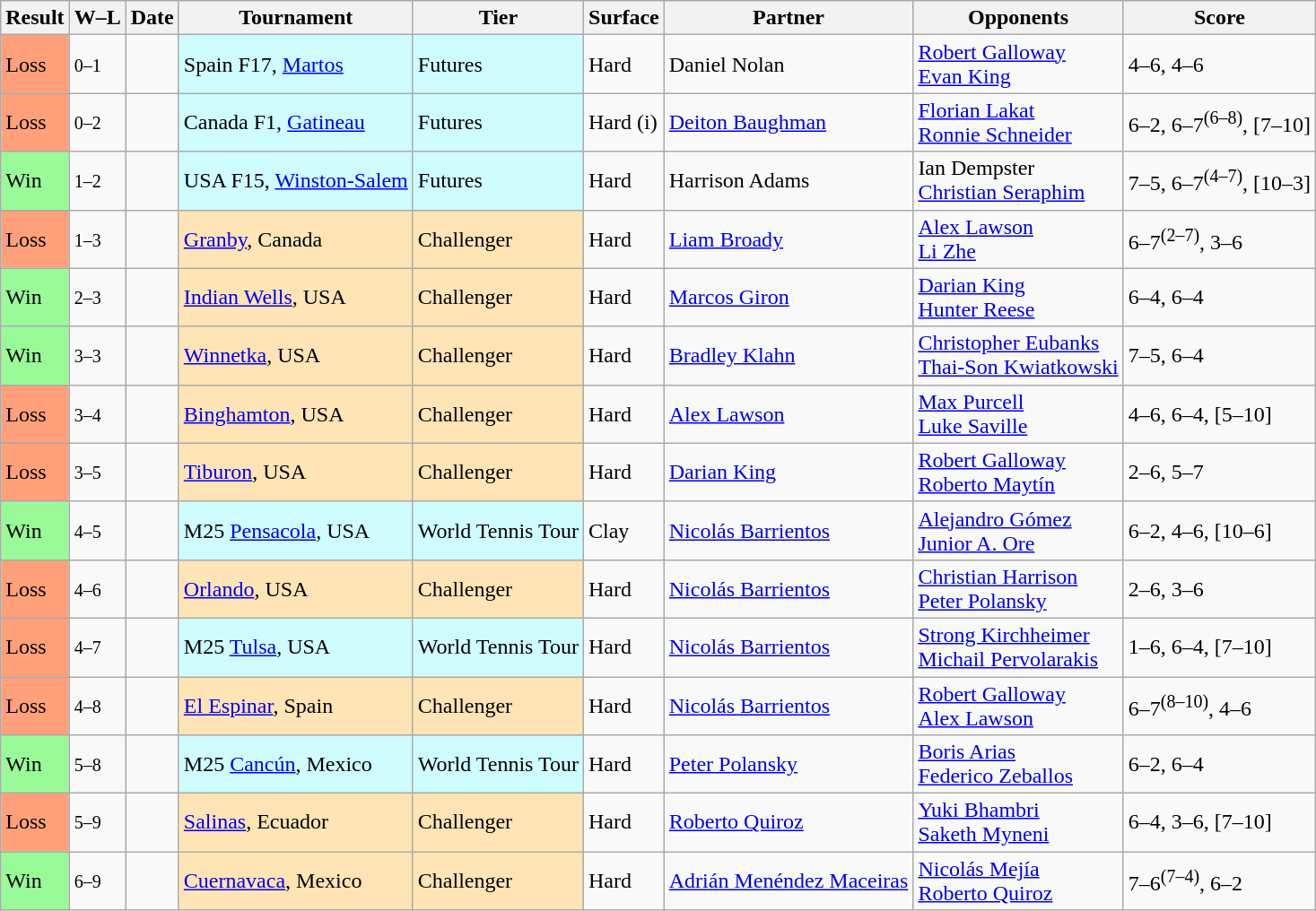<table class="sortable wikitable">
<tr>
<th>Result</th>
<th class="unsortable">W–L</th>
<th>Date</th>
<th>Tournament</th>
<th>Tier</th>
<th>Surface</th>
<th>Partner</th>
<th>Opponents</th>
<th class="unsortable">Score</th>
</tr>
<tr>
<td bgcolor=FFA07A>Loss</td>
<td><small>0–1</small></td>
<td></td>
<td style="background:#cffcff;">Spain F17, <a href='#'>Martos</a></td>
<td style="background:#cffcff;">Futures</td>
<td>Hard</td>
<td> Daniel Nolan</td>
<td> <a href='#'>Robert Galloway</a><br> <a href='#'>Evan King</a></td>
<td>4–6, 4–6</td>
</tr>
<tr>
<td bgcolor=FFA07A>Loss</td>
<td><small>0–2</small></td>
<td></td>
<td style="background:#cffcff;">Canada F1, <a href='#'>Gatineau</a></td>
<td style="background:#cffcff;">Futures</td>
<td>Hard (i)</td>
<td> <a href='#'>Deiton Baughman</a></td>
<td> <a href='#'>Florian Lakat</a><br> <a href='#'>Ronnie Schneider</a></td>
<td>6–2, 6–7<sup>(6–8)</sup>, [7–10]</td>
</tr>
<tr>
<td bgcolor=98fb98>Win</td>
<td><small>1–2</small></td>
<td></td>
<td style="background:#cffcff;">USA F15, <a href='#'>Winston-Salem</a></td>
<td style="background:#cffcff;">Futures</td>
<td>Hard</td>
<td> Harrison Adams</td>
<td> Ian Dempster<br> <a href='#'>Christian Seraphim</a></td>
<td>7–5, 6–7<sup>(4–7)</sup>, [10–3]</td>
</tr>
<tr>
<td bgcolor=FFA07A>Loss</td>
<td><small>1–3</small></td>
<td><a href='#'></a></td>
<td style="background:moccasin;"><a href='#'>Granby</a>, Canada</td>
<td style="background:moccasin;">Challenger</td>
<td>Hard</td>
<td> <a href='#'>Liam Broady</a></td>
<td> <a href='#'>Alex Lawson</a><br> <a href='#'>Li Zhe</a></td>
<td>6–7<sup>(2–7)</sup>, 3–6</td>
</tr>
<tr>
<td bgcolor=98fb98>Win</td>
<td><small>2–3</small></td>
<td><a href='#'></a></td>
<td style="background:moccasin;"><a href='#'>Indian Wells</a>, USA</td>
<td style="background:moccasin;">Challenger</td>
<td>Hard</td>
<td> <a href='#'>Marcos Giron</a></td>
<td> <a href='#'>Darian King</a><br> <a href='#'>Hunter Reese</a></td>
<td>6–4, 6–4</td>
</tr>
<tr>
<td bgcolor=98fb98>Win</td>
<td><small>3–3</small></td>
<td><a href='#'></a></td>
<td style="background:moccasin;"><a href='#'>Winnetka</a>, USA</td>
<td style="background:moccasin;">Challenger</td>
<td>Hard</td>
<td> <a href='#'>Bradley Klahn</a></td>
<td> <a href='#'>Christopher Eubanks</a><br> <a href='#'>Thai-Son Kwiatkowski</a></td>
<td>7–5, 6–4</td>
</tr>
<tr>
<td bgcolor=FFA07A>Loss</td>
<td><small>3–4</small></td>
<td><a href='#'></a></td>
<td style="background:moccasin;"><a href='#'>Binghamton</a>, USA</td>
<td style="background:moccasin;">Challenger</td>
<td>Hard</td>
<td> <a href='#'>Alex Lawson</a></td>
<td> <a href='#'>Max Purcell</a><br> <a href='#'>Luke Saville</a></td>
<td>4–6, 6–4, [5–10]</td>
</tr>
<tr>
<td bgcolor=FFA07A>Loss</td>
<td><small>3–5</small></td>
<td><a href='#'></a></td>
<td style="background:moccasin;"><a href='#'>Tiburon</a>, USA</td>
<td style="background:moccasin;">Challenger</td>
<td>Hard</td>
<td> <a href='#'>Darian King</a></td>
<td> <a href='#'>Robert Galloway</a><br> <a href='#'>Roberto Maytín</a></td>
<td>2–6, 5–7</td>
</tr>
<tr>
<td bgcolor=98fb98>Win</td>
<td><small>4–5</small></td>
<td></td>
<td style="background:#cffcff;">M25 <a href='#'>Pensacola</a>, USA</td>
<td style="background:#cffcff;">World Tennis Tour</td>
<td>Clay</td>
<td> <a href='#'>Nicolás Barrientos</a></td>
<td> <a href='#'>Alejandro Gómez</a><br> <a href='#'>Junior A. Ore</a></td>
<td>6–2, 4–6, [10–6]</td>
</tr>
<tr>
<td bgcolor=FFA07A>Loss</td>
<td><small>4–6</small></td>
<td><a href='#'></a></td>
<td style="background:moccasin;"><a href='#'>Orlando</a>, USA</td>
<td style="background:moccasin;">Challenger</td>
<td>Hard</td>
<td> <a href='#'>Nicolás Barrientos</a></td>
<td> <a href='#'>Christian Harrison</a><br> <a href='#'>Peter Polansky</a></td>
<td>2–6, 3–6</td>
</tr>
<tr>
<td bgcolor=FFA07A>Loss</td>
<td><small>4–7</small></td>
<td></td>
<td style="background:#cffcff;">M25 <a href='#'>Tulsa</a>, USA</td>
<td style="background:#cffcff;">World Tennis Tour</td>
<td>Hard</td>
<td> <a href='#'>Nicolás Barrientos</a></td>
<td> <a href='#'>Strong Kirchheimer</a><br> <a href='#'>Michail Pervolarakis</a></td>
<td>1–6, 6–4, [7–10]</td>
</tr>
<tr>
<td bgcolor=FFA07A>Loss</td>
<td><small>4–8</small></td>
<td><a href='#'></a></td>
<td style="background:moccasin;"><a href='#'>El Espinar</a>, Spain</td>
<td style="background:moccasin;">Challenger</td>
<td>Hard</td>
<td> <a href='#'>Nicolás Barrientos</a></td>
<td> <a href='#'>Robert Galloway</a><br> <a href='#'>Alex Lawson</a></td>
<td>6–7<sup>(8–10)</sup>, 4–6</td>
</tr>
<tr>
<td bgcolor=98fb98>Win</td>
<td><small>5–8</small></td>
<td></td>
<td style="background:#cffcff;">M25 <a href='#'>Cancún</a>, Mexico</td>
<td style="background:#cffcff;">World Tennis Tour</td>
<td>Hard</td>
<td> <a href='#'>Peter Polansky</a></td>
<td> <a href='#'>Boris Arias</a><br> <a href='#'>Federico Zeballos</a></td>
<td>6–2, 6–4</td>
</tr>
<tr>
<td bgcolor=FFA07A>Loss</td>
<td><small>5–9</small></td>
<td><a href='#'></a></td>
<td style="background:moccasin;"><a href='#'>Salinas</a>, Ecuador</td>
<td style="background:moccasin;">Challenger</td>
<td>Hard</td>
<td> <a href='#'>Roberto Quiroz</a></td>
<td> <a href='#'>Yuki Bhambri</a><br> <a href='#'>Saketh Myneni</a></td>
<td>6–4, 3–6, [7–10]</td>
</tr>
<tr>
<td bgcolor=98fb98>Win</td>
<td><small>6–9</small></td>
<td><a href='#'></a></td>
<td style="background:moccasin;"><a href='#'>Cuernavaca</a>, Mexico</td>
<td style="background:moccasin;">Challenger</td>
<td>Hard</td>
<td> <a href='#'>Adrián Menéndez Maceiras</a></td>
<td> <a href='#'>Nicolás Mejía</a><br> <a href='#'>Roberto Quiroz</a></td>
<td>7–6<sup>(7–4)</sup>, 6–2</td>
</tr>
</table>
